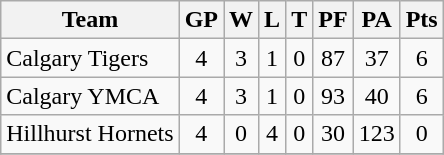<table class="wikitable">
<tr>
<th>Team</th>
<th>GP</th>
<th>W</th>
<th>L</th>
<th>T</th>
<th>PF</th>
<th>PA</th>
<th>Pts</th>
</tr>
<tr align="center">
<td align="left">Calgary Tigers</td>
<td>4</td>
<td>3</td>
<td>1</td>
<td>0</td>
<td>87</td>
<td>37</td>
<td>6</td>
</tr>
<tr align="center">
<td align="left">Calgary YMCA</td>
<td>4</td>
<td>3</td>
<td>1</td>
<td>0</td>
<td>93</td>
<td>40</td>
<td>6</td>
</tr>
<tr align="center">
<td align="left">Hillhurst Hornets</td>
<td>4</td>
<td>0</td>
<td>4</td>
<td>0</td>
<td>30</td>
<td>123</td>
<td>0</td>
</tr>
<tr align="center">
</tr>
</table>
